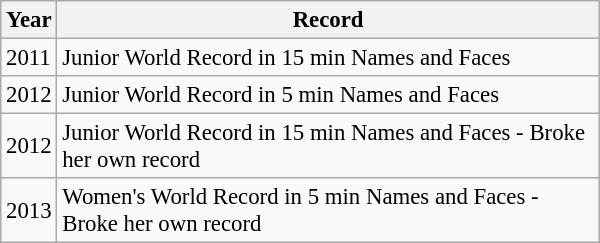<table class="wikitable sortable"  style="width:400px; font-size:95%;">
<tr>
<th style="text-align:center;">Year</th>
<th style="text-align:center;">Record</th>
</tr>
<tr>
<td>2011</td>
<td>Junior World Record in 15 min Names and Faces</td>
</tr>
<tr>
<td>2012</td>
<td>Junior World Record in 5 min Names and Faces</td>
</tr>
<tr>
<td>2012</td>
<td>Junior World Record in 15 min Names and Faces - Broke her own record</td>
</tr>
<tr>
<td>2013</td>
<td>Women's World Record in 5 min Names and Faces - Broke her own record</td>
</tr>
</table>
